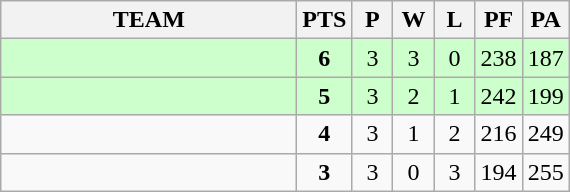<table class="wikitable" style="text-align: center;">
<tr>
<th width="190">TEAM</th>
<th width="20">PTS</th>
<th width="20">P</th>
<th width="20">W</th>
<th width="20">L</th>
<th width="20">PF</th>
<th width="20">PA</th>
</tr>
<tr bgcolor=ccffcc>
<td style="text-align:left;"></td>
<td><strong>6</strong></td>
<td>3</td>
<td>3</td>
<td>0</td>
<td>238</td>
<td>187</td>
</tr>
<tr bgcolor=ccffcc>
<td style="text-align:left;"></td>
<td><strong>5</strong></td>
<td>3</td>
<td>2</td>
<td>1</td>
<td>242</td>
<td>199</td>
</tr>
<tr>
<td style="text-align:left;"></td>
<td><strong>4</strong></td>
<td>3</td>
<td>1</td>
<td>2</td>
<td>216</td>
<td>249</td>
</tr>
<tr>
<td style="text-align:left;"></td>
<td><strong>3</strong></td>
<td>3</td>
<td>0</td>
<td>3</td>
<td>194</td>
<td>255</td>
</tr>
</table>
